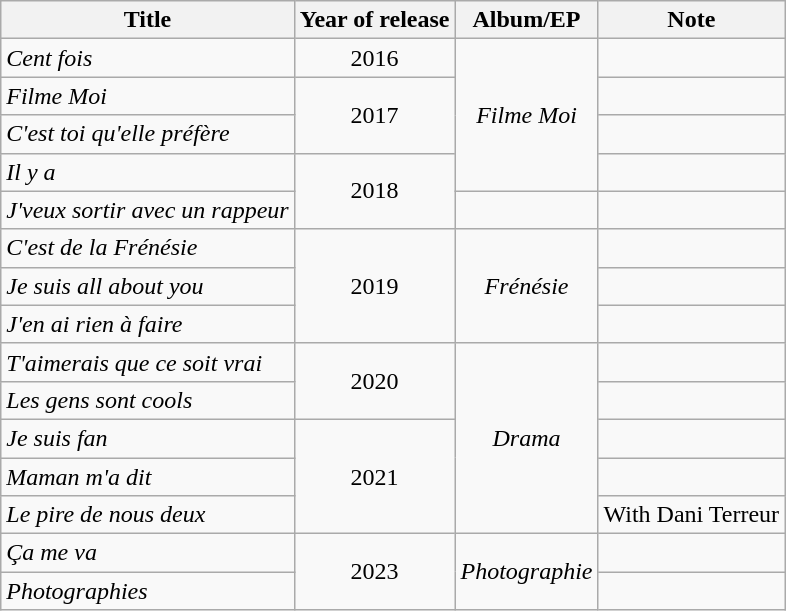<table class="wikitable">
<tr>
<th>Title</th>
<th>Year of release</th>
<th>Album/EP</th>
<th>Note</th>
</tr>
<tr>
<td><em>Cent fois</em></td>
<td align="center">2016</td>
<td rowspan="4" align="center"><em>Filme Moi</em></td>
<td></td>
</tr>
<tr>
<td><em>Filme Moi</em></td>
<td rowspan="2" align="center">2017</td>
<td></td>
</tr>
<tr>
<td><em>C'est toi qu'elle préfère</em></td>
<td></td>
</tr>
<tr>
<td><em>Il y a</em></td>
<td rowspan="2" align="center">2018</td>
<td></td>
</tr>
<tr>
<td><em>J'veux sortir avec un rappeur</em></td>
<td></td>
<td></td>
</tr>
<tr>
<td><em>C'est de la Frénésie</em></td>
<td rowspan="3" align="center">2019</td>
<td rowspan="3" align="center"><em>Frénésie</em></td>
<td></td>
</tr>
<tr>
<td><em>Je suis all about you</em></td>
<td></td>
</tr>
<tr>
<td><em>J'en ai rien à faire</em></td>
<td></td>
</tr>
<tr>
<td><em>T'aimerais que ce soit vrai</em></td>
<td rowspan="2" align="center">2020</td>
<td rowspan="5" align="center"><em>Drama</em></td>
<td></td>
</tr>
<tr>
<td><em>Les gens sont cools</em></td>
<td></td>
</tr>
<tr>
<td><em>Je suis fan</em></td>
<td rowspan="3" align="center">2021</td>
<td></td>
</tr>
<tr>
<td><em>Maman m'a dit</em></td>
<td></td>
</tr>
<tr>
<td><em>Le pire de nous deux</em></td>
<td>With Dani Terreur</td>
</tr>
<tr>
<td><em>Ça me va</em></td>
<td rowspan="2" align="center">2023</td>
<td rowspan="2" align="center"><em>Photographie</em></td>
<td></td>
</tr>
<tr>
<td><em>Photographies</em></td>
<td></td>
</tr>
</table>
